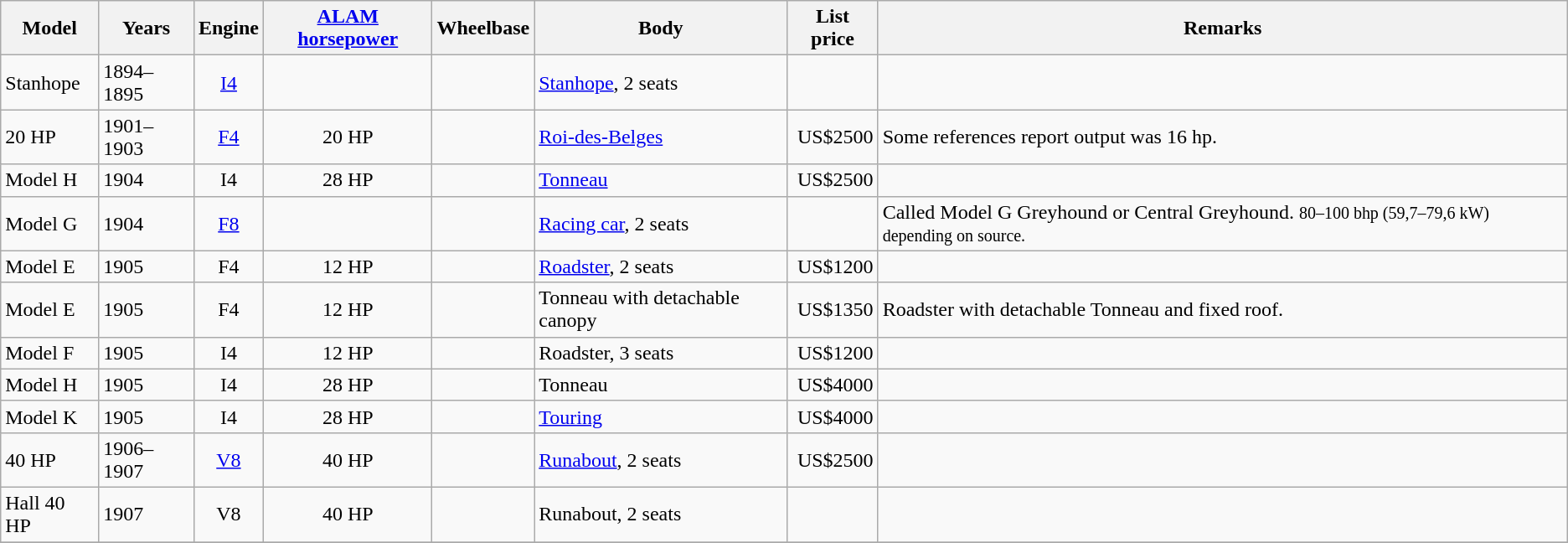<table class="wikitable">
<tr>
<th>Model</th>
<th>Years</th>
<th>Engine</th>
<th><a href='#'>ALAM</a> <a href='#'>horsepower</a></th>
<th>Wheelbase</th>
<th>Body</th>
<th>List price</th>
<th>Remarks</th>
</tr>
<tr>
<td>Stanhope</td>
<td>1894–1895</td>
<td style="text-align:center"><a href='#'>I4</a></td>
<td style="text-align:center"></td>
<td style="text-align:center"></td>
<td><a href='#'>Stanhope</a>, 2 seats</td>
<td style="text-align:right"></td>
<td></td>
</tr>
<tr>
<td>20 HP</td>
<td>1901–1903</td>
<td style="text-align:center"><a href='#'>F4</a></td>
<td style="text-align:center">20 HP</td>
<td style="text-align:center"></td>
<td><a href='#'>Roi-des-Belges</a></td>
<td style="text-align:right">US$2500</td>
<td> Some references report output was 16 hp.</td>
</tr>
<tr>
<td>Model H</td>
<td>1904</td>
<td style="text-align:center">I4</td>
<td style="text-align:center">28 HP</td>
<td style="text-align:center"></td>
<td><a href='#'>Tonneau</a></td>
<td style="text-align:right">US$2500</td>
<td></td>
</tr>
<tr>
<td>Model G</td>
<td>1904</td>
<td style="text-align:center"><a href='#'>F8</a></td>
<td style="text-align:center"></td>
<td style="text-align:center"></td>
<td><a href='#'>Racing car</a>, 2 seats</td>
<td style="text-align:right"></td>
<td>Called Model G Greyhound or Central Greyhound. <small>80–100 bhp (59,7–79,6 kW) depending on source.</small></td>
</tr>
<tr>
<td>Model E</td>
<td>1905</td>
<td style="text-align:center">F4</td>
<td style="text-align:center">12 HP</td>
<td style="text-align:center"></td>
<td><a href='#'>Roadster</a>, 2 seats</td>
<td style="text-align:right">US$1200</td>
<td></td>
</tr>
<tr>
<td>Model E</td>
<td>1905</td>
<td style="text-align:center">F4</td>
<td style="text-align:center">12 HP</td>
<td style="text-align:center"></td>
<td>Tonneau with detachable canopy</td>
<td style="text-align:right">US$1350</td>
<td>Roadster with detachable Tonneau and fixed roof.</td>
</tr>
<tr>
<td>Model F</td>
<td>1905</td>
<td style="text-align:center">I4</td>
<td style="text-align:center">12 HP</td>
<td style="text-align:center"></td>
<td>Roadster, 3 seats</td>
<td style="text-align:right">US$1200</td>
<td></td>
</tr>
<tr>
<td>Model H</td>
<td>1905</td>
<td style="text-align:center">I4</td>
<td style="text-align:center">28 HP</td>
<td style="text-align:center"></td>
<td>Tonneau</td>
<td style="text-align:right">US$4000</td>
<td></td>
</tr>
<tr>
<td>Model K</td>
<td>1905</td>
<td style="text-align:center">I4</td>
<td style="text-align:center">28 HP</td>
<td style="text-align:center"></td>
<td><a href='#'>Touring</a></td>
<td style="text-align:right">US$4000</td>
<td></td>
</tr>
<tr>
<td>40 HP</td>
<td>1906–1907</td>
<td style="text-align:center"><a href='#'>V8</a></td>
<td style="text-align:center">40 HP</td>
<td style="text-align:center"></td>
<td><a href='#'>Runabout</a>, 2 seats</td>
<td style="text-align:right">US$2500</td>
<td></td>
</tr>
<tr>
<td>Hall 40 HP</td>
<td>1907</td>
<td style="text-align:center">V8</td>
<td style="text-align:center">40 HP</td>
<td style="text-align:center"></td>
<td>Runabout, 2 seats</td>
<td style="text-align:right"></td>
<td></td>
</tr>
<tr>
</tr>
</table>
